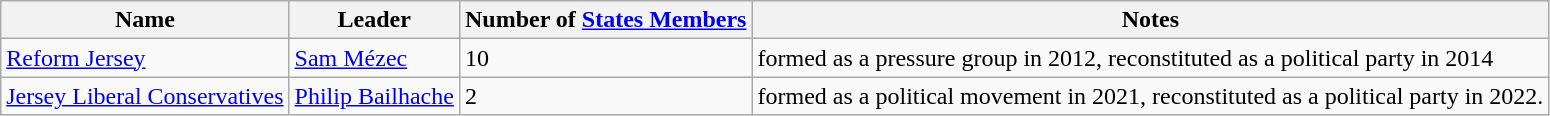<table class="wikitable">
<tr>
<th>Name</th>
<th>Leader</th>
<th>Number of <a href='#'>States Members</a></th>
<th>Notes</th>
</tr>
<tr>
<td><a href='#'>Reform Jersey</a></td>
<td><a href='#'>Sam Mézec</a></td>
<td>10</td>
<td>formed as a pressure group in 2012, reconstituted as a political party in 2014</td>
</tr>
<tr>
<td><a href='#'>Jersey Liberal Conservatives</a></td>
<td><a href='#'>Philip Bailhache</a></td>
<td>2</td>
<td>formed as a political movement in 2021, reconstituted as a political party in 2022.</td>
</tr>
</table>
